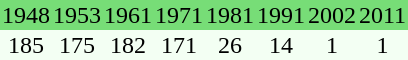<table align="center" cellspacing="0" style="background:#f3fff3">
<tr bgcolor="#77dd77">
<td align="center">1948</td>
<td align="center">1953</td>
<td align="center">1961</td>
<td align="center">1971</td>
<td align="center">1981</td>
<td align="center">1991</td>
<td align="center">2002</td>
<td align="center">2011</td>
</tr>
<tr>
<td align="center">185</td>
<td align="center">175</td>
<td align="center">182</td>
<td align="center">171</td>
<td align="center">26</td>
<td align="center">14</td>
<td align="center">1</td>
<td align="center">1</td>
</tr>
</table>
